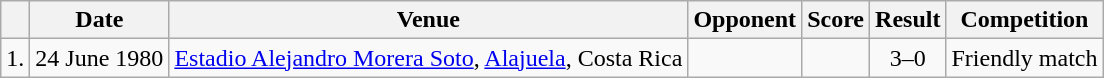<table class="wikitable">
<tr>
<th></th>
<th>Date</th>
<th>Venue</th>
<th>Opponent</th>
<th>Score</th>
<th>Result</th>
<th>Competition</th>
</tr>
<tr>
<td align="center">1.</td>
<td>24 June 1980</td>
<td><a href='#'>Estadio Alejandro Morera Soto</a>, <a href='#'>Alajuela</a>, Costa Rica</td>
<td></td>
<td align="center"></td>
<td align="center">3–0</td>
<td>Friendly match</td>
</tr>
</table>
